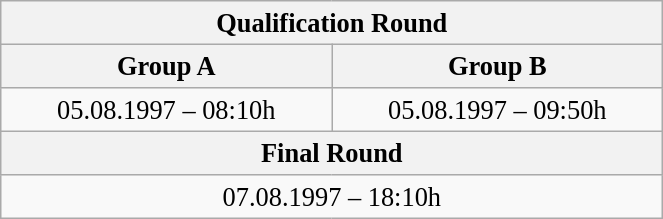<table class="wikitable" style=" text-align:center; font-size:110%;" width="35%">
<tr>
<th colspan="2">Qualification Round</th>
</tr>
<tr>
<th>Group A</th>
<th>Group B</th>
</tr>
<tr>
<td>05.08.1997 – 08:10h</td>
<td>05.08.1997 – 09:50h</td>
</tr>
<tr>
<th colspan="2">Final Round</th>
</tr>
<tr>
<td colspan="2">07.08.1997 – 18:10h</td>
</tr>
</table>
